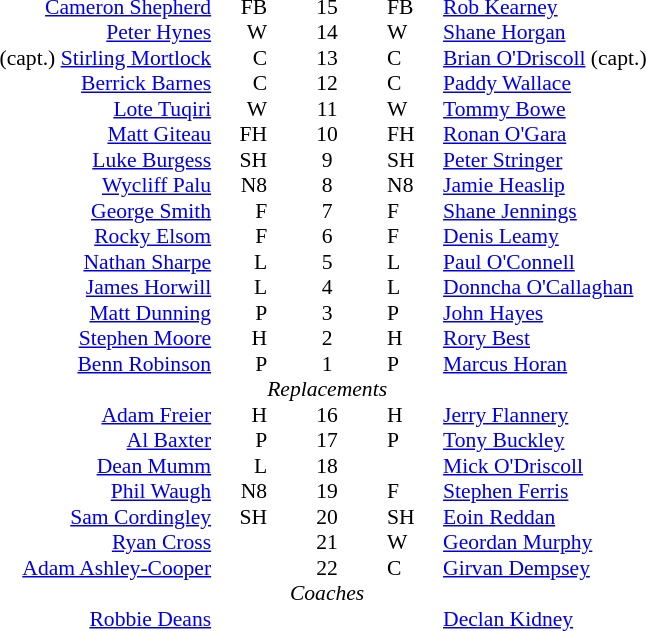<table width="100%" style="font-size: 90%; " cellspacing="0" cellpadding="0" align=center>
<tr>
<td width=41%; text-align=right></td>
<td width=3%; text-align:right></td>
<td width=4%; text-align:center></td>
<td width=3%; text-align:left></td>
<td width=49%; text-align:left></td>
</tr>
<tr>
<td align=right><a href='#'>Cameron Shepherd</a></td>
<td align=right>FB</td>
<td align=center>15</td>
<td>FB</td>
<td><a href='#'>Rob Kearney</a></td>
</tr>
<tr>
<td align=right><a href='#'>Peter Hynes</a></td>
<td align=right>W</td>
<td align=center>14</td>
<td>W</td>
<td><a href='#'>Shane Horgan</a> </td>
</tr>
<tr>
<td align=right>(capt.) <a href='#'>Stirling Mortlock</a></td>
<td align=right>C</td>
<td align=center>13</td>
<td>C</td>
<td><a href='#'>Brian O'Driscoll</a> (capt.) </td>
</tr>
<tr>
<td align=right><a href='#'>Berrick Barnes</a></td>
<td align=right>C</td>
<td align=center>12</td>
<td>C</td>
<td><a href='#'>Paddy Wallace</a></td>
</tr>
<tr>
<td align=right><a href='#'>Lote Tuqiri</a></td>
<td align=right>W</td>
<td align=center>11</td>
<td>W</td>
<td><a href='#'>Tommy Bowe</a></td>
</tr>
<tr>
<td align=right><a href='#'>Matt Giteau</a></td>
<td align=right>FH</td>
<td align=center>10</td>
<td>FH</td>
<td><a href='#'>Ronan O'Gara</a></td>
</tr>
<tr>
<td align=right> <a href='#'>Luke Burgess</a></td>
<td align=right>SH</td>
<td align=center>9</td>
<td>SH</td>
<td><a href='#'>Peter Stringer</a> </td>
</tr>
<tr>
<td align=right> <a href='#'>Wycliff Palu</a></td>
<td align=right>N8</td>
<td align=center>8</td>
<td>N8</td>
<td><a href='#'>Jamie Heaslip</a></td>
</tr>
<tr>
<td align=right><a href='#'>George Smith</a></td>
<td align=right>F</td>
<td align=center>7</td>
<td>F</td>
<td><a href='#'>Shane Jennings</a> </td>
</tr>
<tr>
<td align=right> <a href='#'>Rocky Elsom</a></td>
<td align=right>F</td>
<td align=center>6</td>
<td>F</td>
<td><a href='#'>Denis Leamy</a></td>
</tr>
<tr>
<td align=right><a href='#'>Nathan Sharpe</a></td>
<td align=right>L</td>
<td align=center>5</td>
<td>L</td>
<td><a href='#'>Paul O'Connell</a></td>
</tr>
<tr>
<td align=right><a href='#'>James Horwill</a></td>
<td align=right>L</td>
<td align=center>4</td>
<td>L</td>
<td><a href='#'>Donncha O'Callaghan</a></td>
</tr>
<tr>
<td align=right> <a href='#'>Matt Dunning</a></td>
<td align=right>P</td>
<td align=center>3</td>
<td>P</td>
<td><a href='#'>John Hayes</a> </td>
</tr>
<tr>
<td align=right> <a href='#'>Stephen Moore</a></td>
<td align=right>H</td>
<td align=center>2</td>
<td>H</td>
<td><a href='#'>Rory Best</a> </td>
</tr>
<tr>
<td align=right><a href='#'>Benn Robinson</a></td>
<td align=right>P</td>
<td align=center>1</td>
<td>P</td>
<td><a href='#'>Marcus Horan</a> </td>
</tr>
<tr>
<td></td>
<td></td>
<td align=center><em>Replacements</em></td>
<td></td>
<td></td>
</tr>
<tr>
<td align=right> <a href='#'>Adam Freier</a></td>
<td align=right>H</td>
<td align=center>16</td>
<td>H</td>
<td><a href='#'>Jerry Flannery</a> </td>
</tr>
<tr>
<td align=right> <a href='#'>Al Baxter</a></td>
<td align=right>P</td>
<td align=center>17</td>
<td>P</td>
<td><a href='#'>Tony Buckley</a> </td>
</tr>
<tr>
<td align=right> <a href='#'>Dean Mumm</a></td>
<td align=right>L</td>
<td align=center>18</td>
<td></td>
<td><a href='#'>Mick O'Driscoll</a></td>
</tr>
<tr>
<td align=right> <a href='#'>Phil Waugh</a></td>
<td align=right>N8</td>
<td align=center>19</td>
<td>F</td>
<td><a href='#'>Stephen Ferris</a>  </td>
</tr>
<tr>
<td align=right> <a href='#'>Sam Cordingley</a></td>
<td align=right>SH</td>
<td align=center>20</td>
<td>SH</td>
<td><a href='#'>Eoin Reddan</a> </td>
</tr>
<tr>
<td align=right><a href='#'>Ryan Cross</a></td>
<td align=right></td>
<td align=center>21</td>
<td>W</td>
<td><a href='#'>Geordan Murphy</a> </td>
</tr>
<tr>
<td align=right> <a href='#'>Adam Ashley-Cooper</a></td>
<td align=right></td>
<td align=center>22</td>
<td>C</td>
<td><a href='#'>Girvan Dempsey</a> </td>
</tr>
<tr>
<td></td>
<td></td>
<td align=center><em>Coaches</em></td>
<td></td>
<td></td>
</tr>
<tr>
<td align=right> <a href='#'>Robbie Deans</a></td>
<td></td>
<td></td>
<td></td>
<td><a href='#'>Declan Kidney</a> </td>
</tr>
</table>
